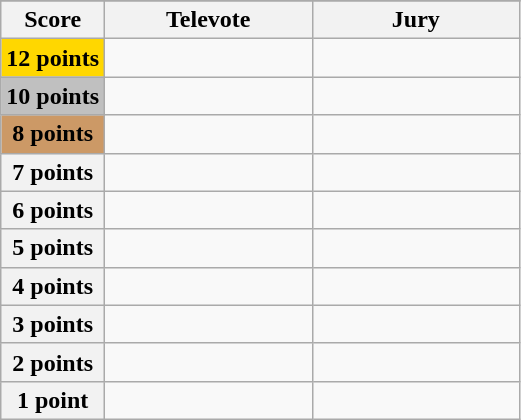<table class="wikitable">
<tr>
</tr>
<tr>
<th scope="col" width="20%">Score</th>
<th scope="col" width="40%">Televote</th>
<th scope="col" width="40%">Jury</th>
</tr>
<tr>
<th scope="row" style="background:gold">12 points</th>
<td></td>
<td></td>
</tr>
<tr>
<th scope="row" style="background:silver">10 points</th>
<td></td>
<td></td>
</tr>
<tr>
<th scope="row" style="background:#CC9966">8 points</th>
<td></td>
<td></td>
</tr>
<tr>
<th scope="row">7 points</th>
<td></td>
<td></td>
</tr>
<tr>
<th scope="row">6 points</th>
<td></td>
<td></td>
</tr>
<tr>
<th scope="row">5 points</th>
<td></td>
<td></td>
</tr>
<tr>
<th scope="row">4 points</th>
<td></td>
<td></td>
</tr>
<tr>
<th scope="row">3 points</th>
<td></td>
<td></td>
</tr>
<tr>
<th scope="row">2 points</th>
<td></td>
<td></td>
</tr>
<tr>
<th scope="row">1 point</th>
<td></td>
<td></td>
</tr>
</table>
